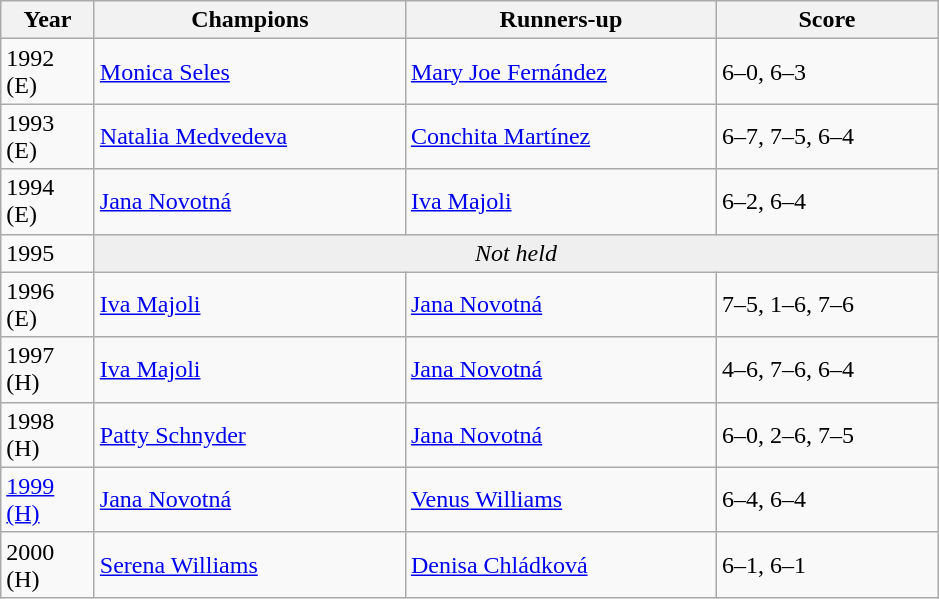<table class="wikitable">
<tr>
<th style="width:55px">Year</th>
<th style="width:200px">Champions</th>
<th style="width:200px">Runners-up</th>
<th style="width:140px" class="unsortable">Score</th>
</tr>
<tr>
<td>1992 (E)</td>
<td> <a href='#'>Monica Seles</a></td>
<td> <a href='#'>Mary Joe Fernández</a></td>
<td>6–0, 6–3</td>
</tr>
<tr>
<td>1993 (E)</td>
<td> <a href='#'>Natalia Medvedeva</a></td>
<td> <a href='#'>Conchita Martínez</a></td>
<td>6–7, 7–5, 6–4</td>
</tr>
<tr>
<td>1994 (E)</td>
<td> <a href='#'>Jana Novotná</a></td>
<td> <a href='#'>Iva Majoli</a></td>
<td>6–2, 6–4</td>
</tr>
<tr>
<td>1995</td>
<td colspan=3 align=center style="background:#efefef"><em>Not held</em></td>
</tr>
<tr>
<td>1996 (E)</td>
<td> <a href='#'>Iva Majoli</a></td>
<td> <a href='#'>Jana Novotná</a></td>
<td>7–5, 1–6, 7–6</td>
</tr>
<tr>
<td>1997 (H)</td>
<td> <a href='#'>Iva Majoli</a></td>
<td> <a href='#'>Jana Novotná</a></td>
<td>4–6, 7–6, 6–4</td>
</tr>
<tr>
<td>1998 (H)</td>
<td> <a href='#'>Patty Schnyder</a></td>
<td> <a href='#'>Jana Novotná</a></td>
<td>6–0, 2–6, 7–5</td>
</tr>
<tr>
<td><a href='#'>1999 (H)</a></td>
<td> <a href='#'>Jana Novotná</a></td>
<td> <a href='#'>Venus Williams</a></td>
<td>6–4, 6–4</td>
</tr>
<tr>
<td>2000 (H)</td>
<td> <a href='#'>Serena Williams</a></td>
<td> <a href='#'>Denisa Chládková</a></td>
<td>6–1, 6–1</td>
</tr>
</table>
